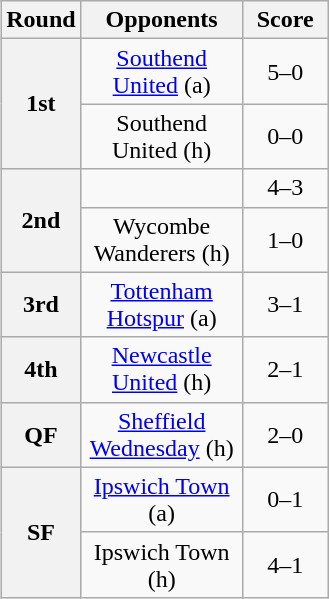<table class="wikitable plainrowheaders" style="text-align:center;margin-left:1em;float:right">
<tr>
<th scope="col" style="width:25px">Round</th>
<th scope="col" style="width:100px">Opponents</th>
<th scope="col" style="width:50px">Score</th>
</tr>
<tr>
<th scope=row style="text-align:center" rowspan="2">1st</th>
<td><a href='#'>Southend United</a> (a)</td>
<td>5–0</td>
</tr>
<tr>
<td>Southend United (h)</td>
<td>0–0</td>
</tr>
<tr>
<th scope=row style="text-align:center" rowspan="2">2nd</th>
<td></td>
<td>4–3</td>
</tr>
<tr>
<td>Wycombe Wanderers (h)</td>
<td>1–0</td>
</tr>
<tr>
<th scope=row style="text-align:center">3rd</th>
<td><a href='#'>Tottenham Hotspur</a> (a)</td>
<td>3–1</td>
</tr>
<tr>
<th scope=row style="text-align:center">4th</th>
<td><a href='#'>Newcastle United</a> (h)</td>
<td>2–1</td>
</tr>
<tr>
<th scope=row style="text-align:center">QF</th>
<td><a href='#'>Sheffield Wednesday</a> (h)</td>
<td>2–0</td>
</tr>
<tr>
<th scope=row style="text-align:center" rowspan="2">SF</th>
<td><a href='#'>Ipswich Town</a> (a)</td>
<td>0–1</td>
</tr>
<tr>
<td>Ipswich Town (h)</td>
<td>4–1</td>
</tr>
</table>
